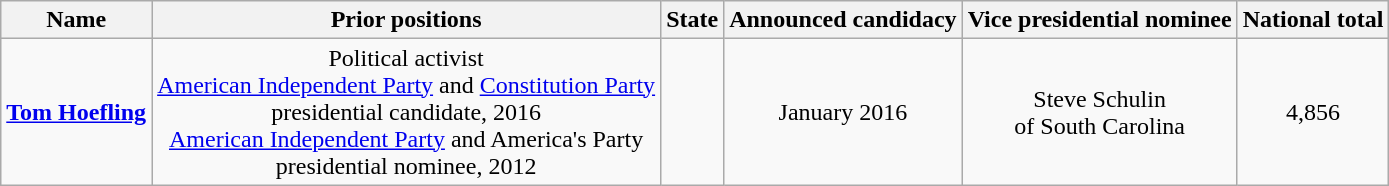<table class="wikitable" style="text-align:center">
<tr>
<th>Name</th>
<th>Prior positions</th>
<th>State</th>
<th>Announced candidacy</th>
<th>Vice presidential nominee</th>
<th>National total</th>
</tr>
<tr>
<td><strong><a href='#'>Tom Hoefling</a></strong></td>
<td>Political activist<br><a href='#'>American Independent Party</a> and <a href='#'>Constitution Party</a><br>presidential candidate, 2016<br><a href='#'>American Independent Party</a> and America's Party<br>presidential nominee, 2012</td>
<td></td>
<td>January 2016</td>
<td>Steve Schulin <br>of South Carolina</td>
<td>4,856</td>
</tr>
</table>
